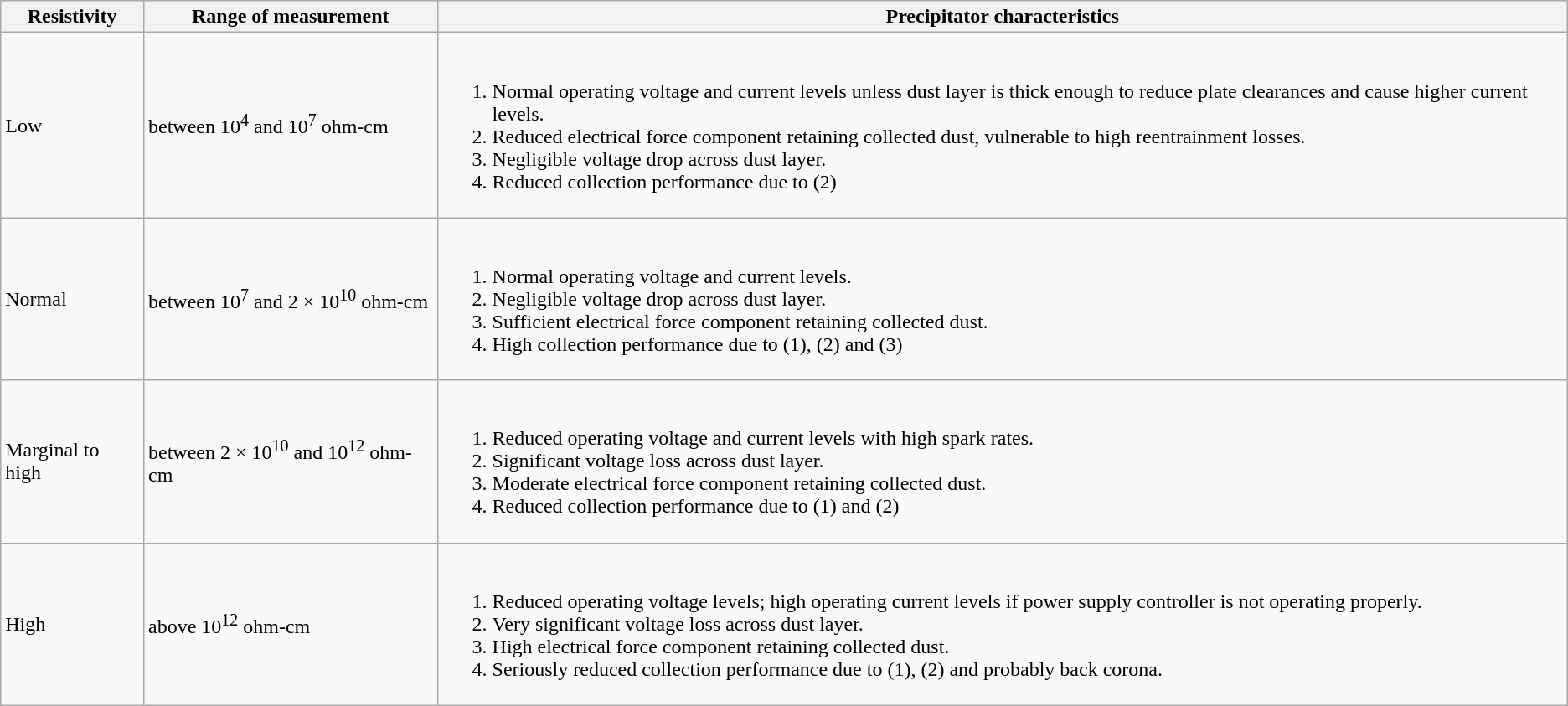<table class="wikitable">
<tr>
<th>Resistivity</th>
<th>Range of measurement</th>
<th>Precipitator characteristics</th>
</tr>
<tr>
<td>Low</td>
<td>between 10<sup>4</sup> and 10<sup>7</sup> ohm-cm</td>
<td><br><ol><li>Normal operating voltage and current levels unless dust layer is thick enough to reduce plate clearances and cause higher current levels.</li><li>Reduced electrical force component retaining collected dust, vulnerable to high reentrainment losses.</li><li>Negligible voltage drop across dust layer.</li><li>Reduced collection performance due to (2)</li></ol></td>
</tr>
<tr>
<td>Normal</td>
<td>between 10<sup>7</sup> and 2 × 10<sup>10</sup> ohm-cm</td>
<td><br><ol><li>Normal operating voltage and current levels.</li><li>Negligible voltage drop across dust layer.</li><li>Sufficient electrical force component retaining collected dust.</li><li>High collection performance due to (1), (2) and (3)</li></ol></td>
</tr>
<tr>
<td>Marginal to high</td>
<td>between 2 × 10<sup>10</sup> and 10<sup>12</sup> ohm-cm</td>
<td><br><ol><li>Reduced operating voltage and current levels with high spark rates.</li><li>Significant voltage loss across dust layer.</li><li>Moderate electrical force component retaining collected dust.</li><li>Reduced collection performance due to (1) and (2)</li></ol></td>
</tr>
<tr>
<td>High</td>
<td>above 10<sup>12</sup> ohm-cm</td>
<td><br><ol><li>Reduced operating voltage levels; high operating current levels if power supply controller is not operating properly.</li><li>Very significant voltage loss across dust layer.</li><li>High electrical force component retaining collected dust.</li><li>Seriously reduced collection performance due to (1), (2) and probably back corona.</li></ol></td>
</tr>
</table>
